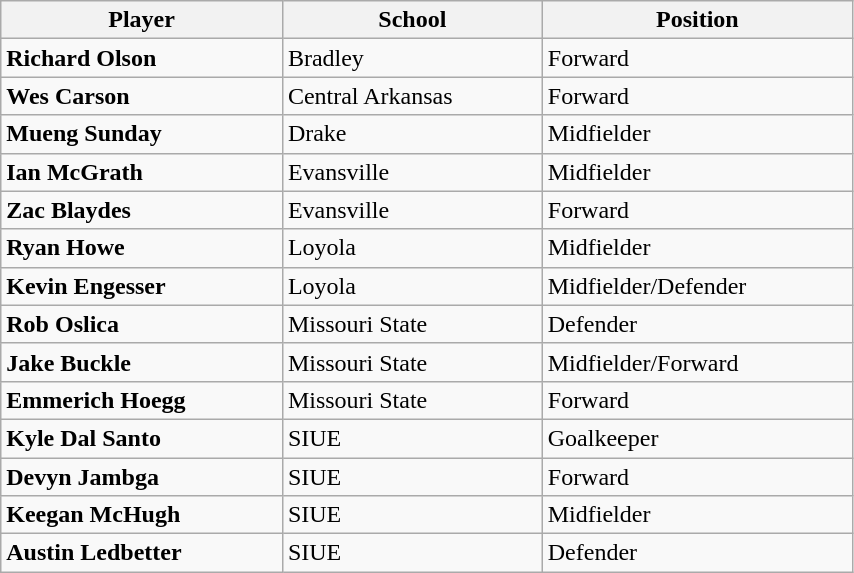<table class="wikitable sortable" style="text-align: left; width:45%">
<tr>
<th>Player</th>
<th>School</th>
<th>Position</th>
</tr>
<tr>
<td><strong>Richard Olson</strong></td>
<td>Bradley</td>
<td>Forward</td>
</tr>
<tr>
<td><strong>Wes Carson</strong></td>
<td>Central Arkansas</td>
<td>Forward</td>
</tr>
<tr>
<td><strong>Mueng Sunday</strong></td>
<td>Drake</td>
<td>Midfielder</td>
</tr>
<tr>
<td><strong>Ian McGrath</strong></td>
<td>Evansville</td>
<td>Midfielder</td>
</tr>
<tr>
<td><strong>Zac Blaydes</strong></td>
<td>Evansville</td>
<td>Forward</td>
</tr>
<tr>
<td><strong>Ryan Howe</strong></td>
<td>Loyola</td>
<td>Midfielder</td>
</tr>
<tr>
<td><strong>Kevin Engesser</strong></td>
<td>Loyola</td>
<td>Midfielder/Defender</td>
</tr>
<tr>
<td><strong>Rob Oslica</strong></td>
<td>Missouri State</td>
<td>Defender</td>
</tr>
<tr>
<td><strong>Jake Buckle</strong></td>
<td>Missouri State</td>
<td>Midfielder/Forward</td>
</tr>
<tr>
<td><strong>Emmerich Hoegg</strong></td>
<td>Missouri State</td>
<td>Forward</td>
</tr>
<tr>
<td><strong>Kyle Dal Santo</strong></td>
<td>SIUE</td>
<td>Goalkeeper</td>
</tr>
<tr>
<td><strong>Devyn Jambga</strong></td>
<td>SIUE</td>
<td>Forward</td>
</tr>
<tr>
<td><strong>Keegan McHugh</strong></td>
<td>SIUE</td>
<td>Midfielder</td>
</tr>
<tr>
<td><strong>Austin Ledbetter</strong></td>
<td>SIUE</td>
<td>Defender</td>
</tr>
</table>
